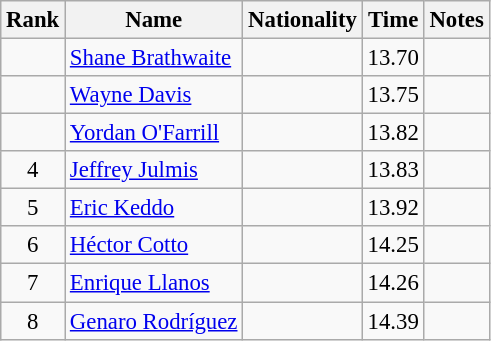<table class="wikitable sortable" style="text-align:center;font-size:95%">
<tr>
<th>Rank</th>
<th>Name</th>
<th>Nationality</th>
<th>Time</th>
<th>Notes</th>
</tr>
<tr>
<td></td>
<td align=left><a href='#'>Shane Brathwaite</a></td>
<td align=left></td>
<td>13.70</td>
<td></td>
</tr>
<tr>
<td></td>
<td align=left><a href='#'>Wayne Davis</a></td>
<td align=left></td>
<td>13.75</td>
<td></td>
</tr>
<tr>
<td></td>
<td align=left><a href='#'>Yordan O'Farrill</a></td>
<td align=left></td>
<td>13.82</td>
<td></td>
</tr>
<tr>
<td>4</td>
<td align=left><a href='#'>Jeffrey Julmis</a></td>
<td align=left></td>
<td>13.83</td>
<td></td>
</tr>
<tr>
<td>5</td>
<td align=left><a href='#'>Eric Keddo</a></td>
<td align=left></td>
<td>13.92</td>
<td></td>
</tr>
<tr>
<td>6</td>
<td align=left><a href='#'>Héctor Cotto</a></td>
<td align=left></td>
<td>14.25</td>
<td></td>
</tr>
<tr>
<td>7</td>
<td align=left><a href='#'>Enrique Llanos</a></td>
<td align=left></td>
<td>14.26</td>
<td></td>
</tr>
<tr>
<td>8</td>
<td align=left><a href='#'>Genaro Rodríguez</a></td>
<td align=left></td>
<td>14.39</td>
<td></td>
</tr>
</table>
